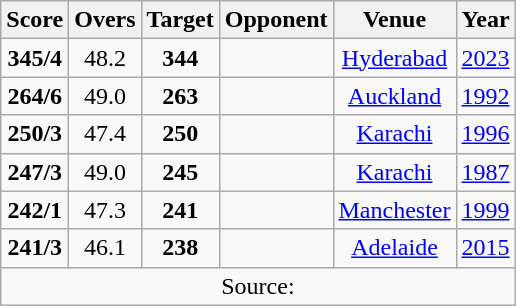<table class="wikitable sortable" style="text-align:center">
<tr>
<th scope="col">Score</th>
<th scope="col">Overs</th>
<th scope="col">Target</th>
<th scope="col">Opponent</th>
<th scope="col">Venue</th>
<th scope="col">Year</th>
</tr>
<tr>
<td><strong>345/4</strong></td>
<td>48.2</td>
<td><strong>344</strong></td>
<td></td>
<td><a href='#'>Hyderabad</a></td>
<td><a href='#'>2023</a></td>
</tr>
<tr>
<td><strong>264/6</strong></td>
<td>49.0</td>
<td><strong>263</strong></td>
<td></td>
<td><a href='#'>Auckland</a></td>
<td><a href='#'>1992</a></td>
</tr>
<tr>
<td><strong>250/3</strong></td>
<td>47.4</td>
<td><strong>250</strong></td>
<td></td>
<td><a href='#'>Karachi</a></td>
<td><a href='#'>1996</a></td>
</tr>
<tr>
<td><strong>247/3</strong></td>
<td>49.0</td>
<td><strong>245</strong></td>
<td></td>
<td><a href='#'>Karachi</a></td>
<td><a href='#'>1987</a></td>
</tr>
<tr>
<td><strong>242/1</strong></td>
<td>47.3</td>
<td><strong>241</strong></td>
<td></td>
<td><a href='#'>Manchester</a></td>
<td><a href='#'>1999</a></td>
</tr>
<tr>
<td><strong>241/3</strong></td>
<td>46.1</td>
<td><strong>238</strong></td>
<td></td>
<td><a href='#'>Adelaide</a></td>
<td><a href='#'>2015</a></td>
</tr>
<tr>
<td colspan="6">Source: </td>
</tr>
</table>
